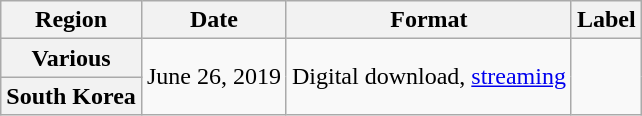<table class="wikitable plainrowheaders">
<tr>
<th>Region</th>
<th>Date</th>
<th>Format</th>
<th>Label</th>
</tr>
<tr>
<th scope="row">Various</th>
<td rowspan="2">June 26, 2019</td>
<td rowspan="2">Digital download, <a href='#'>streaming</a></td>
<td rowspan="2"></td>
</tr>
<tr>
<th scope="row">South Korea</th>
</tr>
</table>
